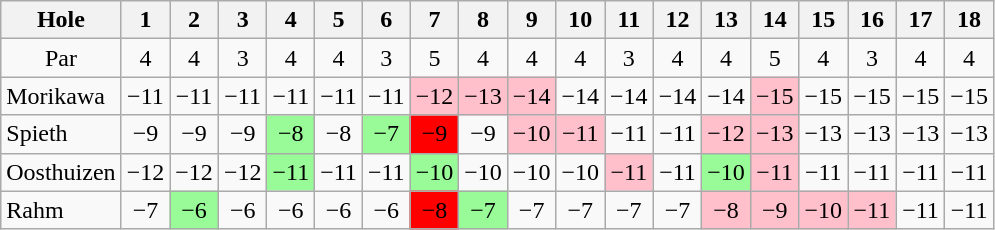<table class="wikitable" style="text-align:center">
<tr>
<th>Hole</th>
<th>1</th>
<th>2</th>
<th>3</th>
<th>4</th>
<th>5</th>
<th>6</th>
<th>7</th>
<th>8</th>
<th>9</th>
<th>10</th>
<th>11</th>
<th>12</th>
<th>13</th>
<th>14</th>
<th>15</th>
<th>16</th>
<th>17</th>
<th>18</th>
</tr>
<tr>
<td>Par</td>
<td>4</td>
<td>4</td>
<td>3</td>
<td>4</td>
<td>4</td>
<td>3</td>
<td>5</td>
<td>4</td>
<td>4</td>
<td>4</td>
<td>3</td>
<td>4</td>
<td>4</td>
<td>5</td>
<td>4</td>
<td>3</td>
<td>4</td>
<td>4</td>
</tr>
<tr>
<td align=left> Morikawa</td>
<td>−11</td>
<td>−11</td>
<td>−11</td>
<td>−11</td>
<td>−11</td>
<td>−11</td>
<td style="background: Pink;">−12</td>
<td style="background: Pink;">−13</td>
<td style="background: Pink;">−14</td>
<td>−14</td>
<td>−14</td>
<td>−14</td>
<td>−14</td>
<td style="background: Pink;">−15</td>
<td>−15</td>
<td>−15</td>
<td>−15</td>
<td>−15</td>
</tr>
<tr>
<td align=left> Spieth</td>
<td>−9</td>
<td>−9</td>
<td>−9</td>
<td style="background: PaleGreen;">−8</td>
<td>−8</td>
<td style="background: PaleGreen;">−7</td>
<td style="background: Red;">−9</td>
<td>−9</td>
<td style="background: Pink;">−10</td>
<td style="background: Pink;">−11</td>
<td>−11</td>
<td>−11</td>
<td style="background: Pink;">−12</td>
<td style="background: Pink;">−13</td>
<td>−13</td>
<td>−13</td>
<td>−13</td>
<td>−13</td>
</tr>
<tr>
<td align=left> Oosthuizen</td>
<td>−12</td>
<td>−12</td>
<td>−12</td>
<td style="background: PaleGreen;">−11</td>
<td>−11</td>
<td>−11</td>
<td style="background: PaleGreen;">−10</td>
<td>−10</td>
<td>−10</td>
<td>−10</td>
<td style="background: Pink;">−11</td>
<td>−11</td>
<td style="background: PaleGreen;">−10</td>
<td style="background: Pink;">−11</td>
<td>−11</td>
<td>−11</td>
<td>−11</td>
<td>−11</td>
</tr>
<tr>
<td align=left> Rahm</td>
<td>−7</td>
<td style="background: PaleGreen;">−6</td>
<td>−6</td>
<td>−6</td>
<td>−6</td>
<td>−6</td>
<td style="background: Red;">−8</td>
<td style="background: PaleGreen;">−7</td>
<td>−7</td>
<td>−7</td>
<td>−7</td>
<td>−7</td>
<td style="background: Pink;">−8</td>
<td style="background: Pink;">−9</td>
<td style="background: Pink;">−10</td>
<td style="background: Pink;">−11</td>
<td>−11</td>
<td>−11</td>
</tr>
</table>
